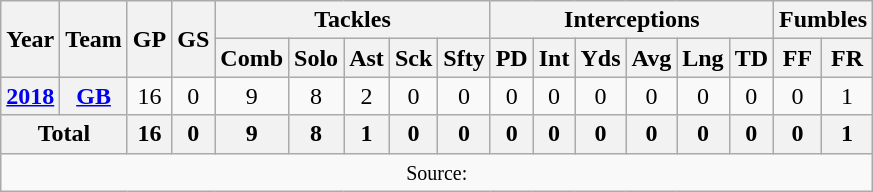<table class="wikitable" style="text-align: center;">
<tr>
<th rowspan=2>Year</th>
<th rowspan=2>Team</th>
<th rowspan=2>GP</th>
<th rowspan=2>GS</th>
<th colspan=5>Tackles</th>
<th colspan=6>Interceptions</th>
<th colspan=2>Fumbles</th>
</tr>
<tr>
<th>Comb</th>
<th>Solo</th>
<th>Ast</th>
<th>Sck</th>
<th>Sfty</th>
<th>PD</th>
<th>Int</th>
<th>Yds</th>
<th>Avg</th>
<th>Lng</th>
<th>TD</th>
<th>FF</th>
<th>FR</th>
</tr>
<tr>
<th><a href='#'>2018</a></th>
<th><a href='#'>GB</a></th>
<td>16</td>
<td>0</td>
<td>9</td>
<td>8</td>
<td>2</td>
<td>0</td>
<td>0</td>
<td>0</td>
<td>0</td>
<td>0</td>
<td>0</td>
<td>0</td>
<td>0</td>
<td>0</td>
<td>1</td>
</tr>
<tr>
<th colspan="2">Total</th>
<th>16</th>
<th>0</th>
<th>9</th>
<th>8</th>
<th>1</th>
<th>0</th>
<th>0</th>
<th>0</th>
<th>0</th>
<th>0</th>
<th>0</th>
<th>0</th>
<th>0</th>
<th>0</th>
<th>1</th>
</tr>
<tr>
<td colspan="17"><small>Source: </small></td>
</tr>
</table>
